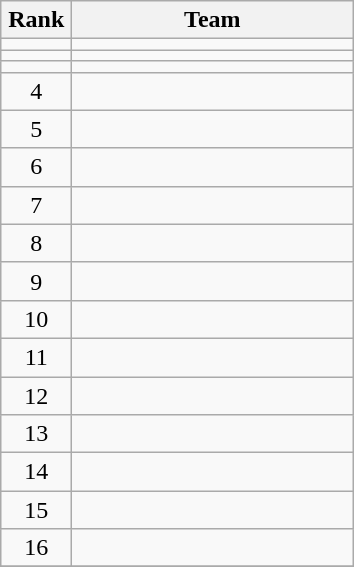<table class="wikitable" style="text-align: center;">
<tr>
<th width=40>Rank</th>
<th width=180>Team</th>
</tr>
<tr align=center>
<td></td>
<td style="text-align:left;"></td>
</tr>
<tr align=center>
<td></td>
<td style="text-align:left;"></td>
</tr>
<tr align=center>
<td></td>
<td style="text-align:left;"></td>
</tr>
<tr align=center>
<td>4</td>
<td style="text-align:left;"></td>
</tr>
<tr align=center>
<td>5</td>
<td style="text-align:left;"></td>
</tr>
<tr align=center>
<td>6</td>
<td style="text-align:left;"></td>
</tr>
<tr align=center>
<td>7</td>
<td style="text-align:left;"></td>
</tr>
<tr align=center>
<td>8</td>
<td style="text-align:left;"></td>
</tr>
<tr align=center>
<td>9</td>
<td style="text-align:left;"></td>
</tr>
<tr align=center>
<td>10</td>
<td style="text-align:left;"></td>
</tr>
<tr align=center>
<td>11</td>
<td style="text-align:left;"></td>
</tr>
<tr align=center>
<td>12</td>
<td style="text-align:left;"></td>
</tr>
<tr align=center>
<td>13</td>
<td style="text-align:left;"></td>
</tr>
<tr align=center>
<td>14</td>
<td style="text-align:left;"></td>
</tr>
<tr align=center>
<td>15</td>
<td style="text-align:left;"></td>
</tr>
<tr align=center>
<td>16</td>
<td style="text-align:left;"></td>
</tr>
<tr>
</tr>
</table>
